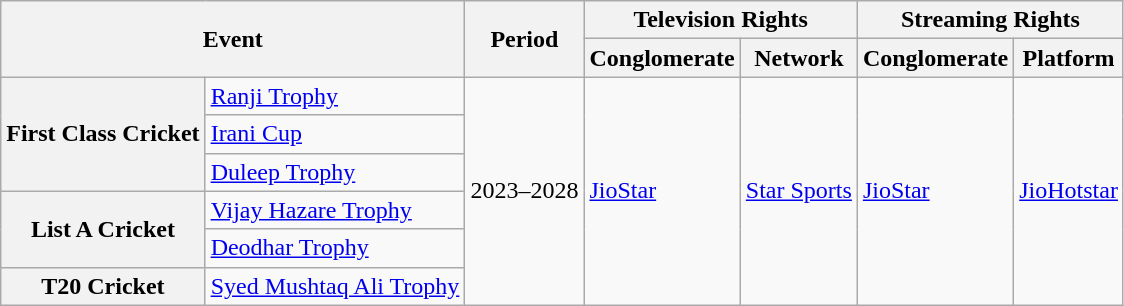<table class="wikitable">
<tr>
<th colspan="2" rowspan="2">Event</th>
<th rowspan="2">Period</th>
<th colspan="2">Television Rights</th>
<th colspan="2">Streaming Rights</th>
</tr>
<tr>
<th>Conglomerate</th>
<th>Network</th>
<th>Conglomerate</th>
<th>Platform</th>
</tr>
<tr>
<th rowspan="3">First Class Cricket</th>
<td><a href='#'>Ranji Trophy</a></td>
<td rowspan="6">2023–2028</td>
<td rowspan="6"><a href='#'>JioStar</a></td>
<td rowspan="6"><a href='#'>Star Sports</a></td>
<td rowspan="6"><a href='#'>JioStar</a></td>
<td rowspan="6"><a href='#'>JioHotstar</a></td>
</tr>
<tr>
<td><a href='#'>Irani Cup</a></td>
</tr>
<tr>
<td><a href='#'>Duleep Trophy</a></td>
</tr>
<tr>
<th rowspan="2">List A Cricket</th>
<td><a href='#'>Vijay Hazare Trophy</a></td>
</tr>
<tr>
<td><a href='#'>Deodhar Trophy</a></td>
</tr>
<tr>
<th rowspan="1">T20 Cricket</th>
<td><a href='#'>Syed Mushtaq Ali Trophy</a></td>
</tr>
</table>
